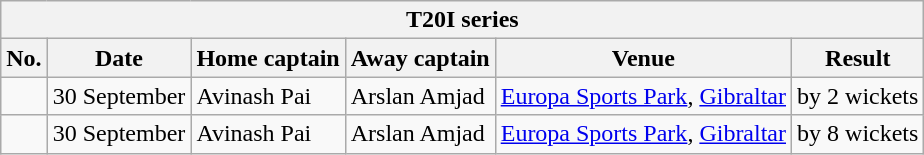<table class="wikitable">
<tr>
<th colspan="6">T20I series</th>
</tr>
<tr>
<th>No.</th>
<th>Date</th>
<th>Home captain</th>
<th>Away captain</th>
<th>Venue</th>
<th>Result</th>
</tr>
<tr>
<td></td>
<td>30 September</td>
<td>Avinash Pai</td>
<td>Arslan Amjad</td>
<td><a href='#'>Europa Sports Park</a>, <a href='#'>Gibraltar</a></td>
<td> by 2 wickets</td>
</tr>
<tr>
<td></td>
<td>30 September</td>
<td>Avinash Pai</td>
<td>Arslan Amjad</td>
<td><a href='#'>Europa Sports Park</a>, <a href='#'>Gibraltar</a></td>
<td> by 8 wickets</td>
</tr>
</table>
